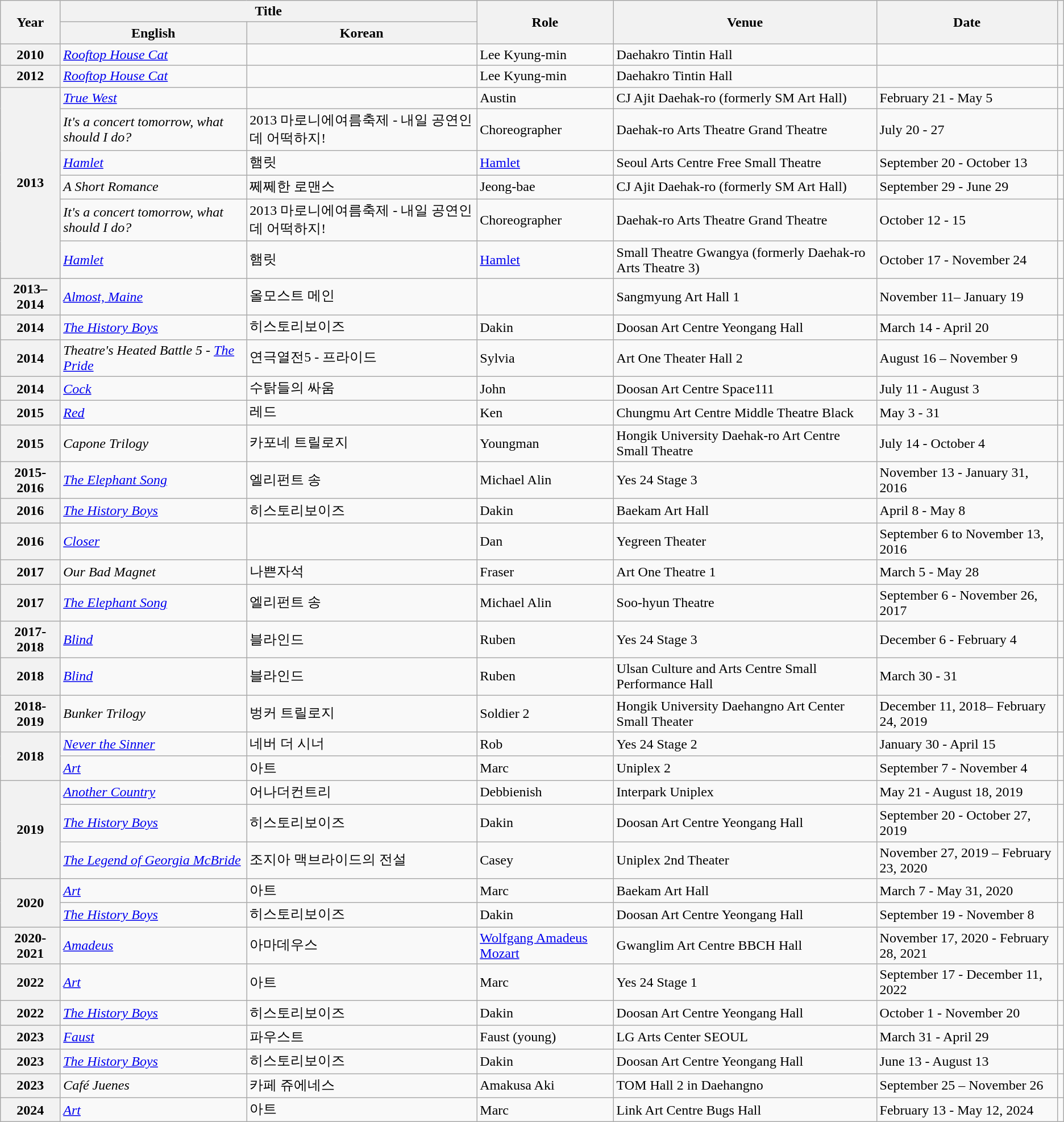<table class="wikitable plainrowheaders sortable" style="text-align:left; font-size:100%">
<tr>
<th rowspan="2" scope="col">Year</th>
<th colspan="2" scope="col">Title</th>
<th rowspan="2" scope="col">Role</th>
<th rowspan="2" scope="col" class="unsortable">Venue</th>
<th rowspan="2" scope="col">Date</th>
<th rowspan="2" scope="col" class="unsortable"></th>
</tr>
<tr>
<th>English</th>
<th>Korean</th>
</tr>
<tr>
<th scope="row">2010</th>
<td><em><a href='#'>Rooftop House Cat</a></em></td>
<td></td>
<td>Lee Kyung-min</td>
<td>Daehakro Tintin Hall</td>
<td></td>
<td style="text-align:center"></td>
</tr>
<tr>
<th scope="row">2012</th>
<td><em><a href='#'>Rooftop House Cat</a></em></td>
<td></td>
<td>Lee Kyung-min</td>
<td>Daehakro Tintin Hall</td>
<td></td>
<td></td>
</tr>
<tr>
<th scope="row" rowspan="6">2013</th>
<td><em><a href='#'>True West</a></em></td>
<td></td>
<td>Austin</td>
<td>CJ Ajit Daehak-ro (formerly SM Art Hall)</td>
<td>February 21 - May 5</td>
<td></td>
</tr>
<tr>
<td><em>It's a concert tomorrow, what should I do?</em></td>
<td>2013 마로니에여름축제 - 내일 공연인데 어떡하지!</td>
<td>Choreographer</td>
<td>Daehak-ro Arts Theatre Grand Theatre</td>
<td>July 20 - 27</td>
<td></td>
</tr>
<tr>
<td><em><a href='#'>Hamlet</a></em></td>
<td>햄릿</td>
<td><a href='#'>Hamlet</a></td>
<td>Seoul Arts Centre Free Small Theatre</td>
<td>September 20 - October 13</td>
<td></td>
</tr>
<tr>
<td><em>A Short Romance</em></td>
<td>쩨쩨한 로맨스</td>
<td>Jeong-bae</td>
<td>CJ Ajit Daehak-ro (formerly SM Art Hall)</td>
<td>September 29 - June 29</td>
<td></td>
</tr>
<tr>
<td><em>It's a concert tomorrow, what should I do?</em></td>
<td>2013 마로니에여름축제 - 내일 공연인데 어떡하지!</td>
<td>Choreographer</td>
<td>Daehak-ro Arts Theatre Grand Theatre</td>
<td>October 12 - 15</td>
<td></td>
</tr>
<tr>
<td><em><a href='#'>Hamlet</a></em></td>
<td>햄릿</td>
<td><a href='#'>Hamlet</a></td>
<td>Small Theatre Gwangya (formerly Daehak-ro Arts Theatre 3)</td>
<td>October 17 - November 24</td>
<td></td>
</tr>
<tr>
<th scope="row">2013–2014</th>
<td><em><a href='#'>Almost, Maine</a></em></td>
<td>올모스트 메인</td>
<td></td>
<td>Sangmyung Art Hall 1</td>
<td>November 11– January 19</td>
<td></td>
</tr>
<tr>
<th scope="row">2014</th>
<td><em><a href='#'>The History Boys</a></em></td>
<td>히스토리보이즈</td>
<td>Dakin</td>
<td>Doosan Art Centre Yeongang Hall</td>
<td>March 14 - April 20</td>
<td></td>
</tr>
<tr>
<th scope="row">2014</th>
<td><em>Theatre's Heated Battle 5 - <a href='#'>The Pride</a></em></td>
<td>연극열전5 - 프라이드</td>
<td>Sylvia</td>
<td>Art One Theater Hall 2</td>
<td>August 16 – November 9</td>
<td></td>
</tr>
<tr>
<th scope="row">2014</th>
<td><em><a href='#'>Cock</a></em></td>
<td>수탉들의 싸움</td>
<td>John</td>
<td>Doosan Art Centre Space111</td>
<td>July 11 - August 3</td>
<td></td>
</tr>
<tr>
<th scope="row">2015</th>
<td><em><a href='#'>Red</a></em></td>
<td>레드</td>
<td>Ken</td>
<td>Chungmu Art Centre Middle Theatre Black</td>
<td>May 3 - 31</td>
<td></td>
</tr>
<tr>
<th scope="row">2015</th>
<td><em>Capone Trilogy</em></td>
<td>카포네 트릴로지</td>
<td>Youngman</td>
<td>Hongik University Daehak-ro Art Centre Small Theatre</td>
<td>July 14 - October 4</td>
<td></td>
</tr>
<tr>
<th scope="row">2015-2016</th>
<td><em><a href='#'>The Elephant Song</a></em></td>
<td>엘리펀트 송</td>
<td>Michael Alin</td>
<td>Yes 24 Stage 3</td>
<td>November 13 - January 31, 2016</td>
<td></td>
</tr>
<tr>
<th scope="row">2016</th>
<td><em><a href='#'>The History Boys</a></em></td>
<td>히스토리보이즈</td>
<td>Dakin</td>
<td>Baekam Art Hall</td>
<td>April 8 - May 8</td>
<td></td>
</tr>
<tr>
<th scope="row">2016</th>
<td><em><a href='#'>Closer</a></em></td>
<td></td>
<td>Dan</td>
<td>Yegreen Theater</td>
<td>September 6 to November 13, 2016</td>
<td></td>
</tr>
<tr>
<th scope="row">2017</th>
<td><em>Our Bad Magnet</em></td>
<td>나쁜자석</td>
<td>Fraser</td>
<td>Art One Theatre 1</td>
<td>March 5 - May 28</td>
<td></td>
</tr>
<tr>
<th scope="row">2017</th>
<td><em><a href='#'>The Elephant Song</a></em></td>
<td>엘리펀트 송</td>
<td>Michael Alin</td>
<td>Soo-hyun Theatre</td>
<td>September 6 - November 26, 2017</td>
<td></td>
</tr>
<tr>
<th scope="row">2017-2018</th>
<td><em><a href='#'>Blind</a></em></td>
<td>블라인드</td>
<td>Ruben</td>
<td>Yes 24 Stage 3</td>
<td>December 6 - February 4</td>
<td></td>
</tr>
<tr>
<th scope="row">2018</th>
<td><em><a href='#'>Blind</a></em></td>
<td>블라인드</td>
<td>Ruben</td>
<td>Ulsan Culture and Arts Centre Small Performance Hall</td>
<td>March 30 - 31</td>
<td></td>
</tr>
<tr>
<th scope="row">2018-2019</th>
<td><em>Bunker Trilogy</em></td>
<td>벙커 트릴로지</td>
<td>Soldier 2</td>
<td>Hongik University Daehangno Art Center Small Theater</td>
<td>December 11, 2018– February 24, 2019</td>
<td></td>
</tr>
<tr>
<th rowspan="2" scope="row">2018</th>
<td><em><a href='#'>Never the Sinner</a></em></td>
<td>네버 더 시너</td>
<td>Rob</td>
<td>Yes 24 Stage 2</td>
<td>January 30 - April 15</td>
<td></td>
</tr>
<tr>
<td><em><a href='#'>Art</a></em></td>
<td>아트</td>
<td>Marc</td>
<td>Uniplex 2</td>
<td>September 7 - November 4</td>
<td></td>
</tr>
<tr>
<th rowspan="3" scope="row">2019</th>
<td><em><a href='#'>Another Country</a></em></td>
<td>어나더컨트리</td>
<td>Debbienish</td>
<td>Interpark Uniplex</td>
<td>May 21 - August 18, 2019</td>
<td></td>
</tr>
<tr>
<td><em><a href='#'>The History Boys</a></em></td>
<td>히스토리보이즈</td>
<td>Dakin</td>
<td>Doosan Art Centre Yeongang Hall</td>
<td>September 20 - October 27, 2019</td>
<td></td>
</tr>
<tr>
<td><em><a href='#'>The Legend of Georgia McBride</a></em></td>
<td>조지아 맥브라이드의 전설</td>
<td>Casey</td>
<td>Uniplex 2nd Theater</td>
<td>November 27, 2019 – February 23, 2020</td>
<td></td>
</tr>
<tr>
<th rowspan="2" scope="row">2020</th>
<td><em><a href='#'>Art</a></em></td>
<td>아트</td>
<td>Marc</td>
<td>Baekam Art Hall</td>
<td>March 7 - May 31, 2020</td>
<td></td>
</tr>
<tr>
<td><em><a href='#'>The History Boys</a></em></td>
<td>히스토리보이즈</td>
<td>Dakin</td>
<td>Doosan Art Centre Yeongang Hall</td>
<td>September 19 - November 8</td>
<td></td>
</tr>
<tr>
<th scope="row">2020-2021</th>
<td><em><a href='#'>Amadeus</a></em></td>
<td>아마데우스</td>
<td><a href='#'>Wolfgang Amadeus Mozart</a></td>
<td>Gwanglim Art Centre BBCH Hall</td>
<td>November 17, 2020 - February 28, 2021</td>
<td></td>
</tr>
<tr>
<th scope="row">2022</th>
<td><em><a href='#'>Art</a></em></td>
<td>아트</td>
<td>Marc</td>
<td>Yes 24 Stage 1</td>
<td>September 17 - December 11, 2022</td>
<td></td>
</tr>
<tr>
<th scope="row">2022</th>
<td><em><a href='#'>The History Boys</a></em></td>
<td>히스토리보이즈</td>
<td>Dakin</td>
<td>Doosan Art Centre Yeongang Hall</td>
<td>October 1 - November 20</td>
<td></td>
</tr>
<tr>
<th scope="row">2023</th>
<td><em><a href='#'>Faust</a></em></td>
<td>파우스트</td>
<td>Faust (young)</td>
<td>LG Arts Center SEOUL</td>
<td>March 31 - April 29</td>
<td style="text-align:center"></td>
</tr>
<tr>
<th scope="row">2023</th>
<td><em><a href='#'>The History Boys</a></em></td>
<td>히스토리보이즈</td>
<td>Dakin</td>
<td>Doosan Art Centre Yeongang Hall</td>
<td>June 13 - August 13</td>
<td></td>
</tr>
<tr>
<th scope="row">2023</th>
<td><em>Café Juenes</em></td>
<td>카페 쥬에네스</td>
<td>Amakusa Aki</td>
<td>TOM Hall 2 in Daehangno</td>
<td>September 25 – November 26</td>
<td style="text-align:center"></td>
</tr>
<tr>
<th scope="row">2024</th>
<td><em><a href='#'>Art</a></em></td>
<td>아트</td>
<td>Marc</td>
<td>Link Art Centre Bugs Hall</td>
<td>February 13 - May 12, 2024</td>
<td style="text-align:center"></td>
</tr>
</table>
